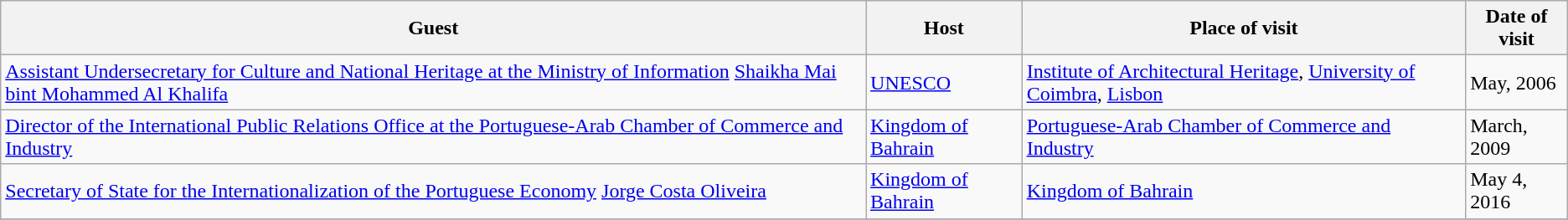<table class="wikitable" border="1">
<tr>
<th>Guest</th>
<th>Host</th>
<th>Place of visit</th>
<th>Date of visit</th>
</tr>
<tr>
<td> <a href='#'>Assistant Undersecretary for Culture and National Heritage at the Ministry of Information</a> <a href='#'>Shaikha Mai bint Mohammed Al Khalifa</a></td>
<td> <a href='#'>UNESCO</a></td>
<td><a href='#'>Institute of Architectural Heritage</a>, <a href='#'>University of Coimbra</a>, <a href='#'>Lisbon</a></td>
<td>May, 2006</td>
</tr>
<tr>
<td> <a href='#'>Director of the International Public Relations Office at the Portuguese-Arab Chamber of Commerce and Industry</a></td>
<td> <a href='#'>Kingdom of Bahrain</a></td>
<td><a href='#'>Portuguese-Arab Chamber of Commerce and Industry</a></td>
<td>March, 2009</td>
</tr>
<tr>
<td> <a href='#'>Secretary of State for the Internationalization of the Portuguese Economy</a> <a href='#'>Jorge Costa Oliveira</a></td>
<td> <a href='#'>Kingdom of Bahrain</a></td>
<td><a href='#'>Kingdom of Bahrain</a></td>
<td>May 4, 2016</td>
</tr>
<tr>
</tr>
</table>
